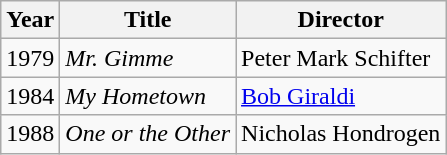<table class="wikitable">
<tr>
<th>Year</th>
<th>Title</th>
<th>Director</th>
</tr>
<tr>
<td>1979</td>
<td><em>Mr. Gimme</em></td>
<td>Peter Mark Schifter</td>
</tr>
<tr>
<td>1984</td>
<td><em>My Hometown</em></td>
<td><a href='#'>Bob Giraldi</a></td>
</tr>
<tr>
<td>1988</td>
<td><em>One or the Other</em></td>
<td>Nicholas Hondrogen</td>
</tr>
</table>
